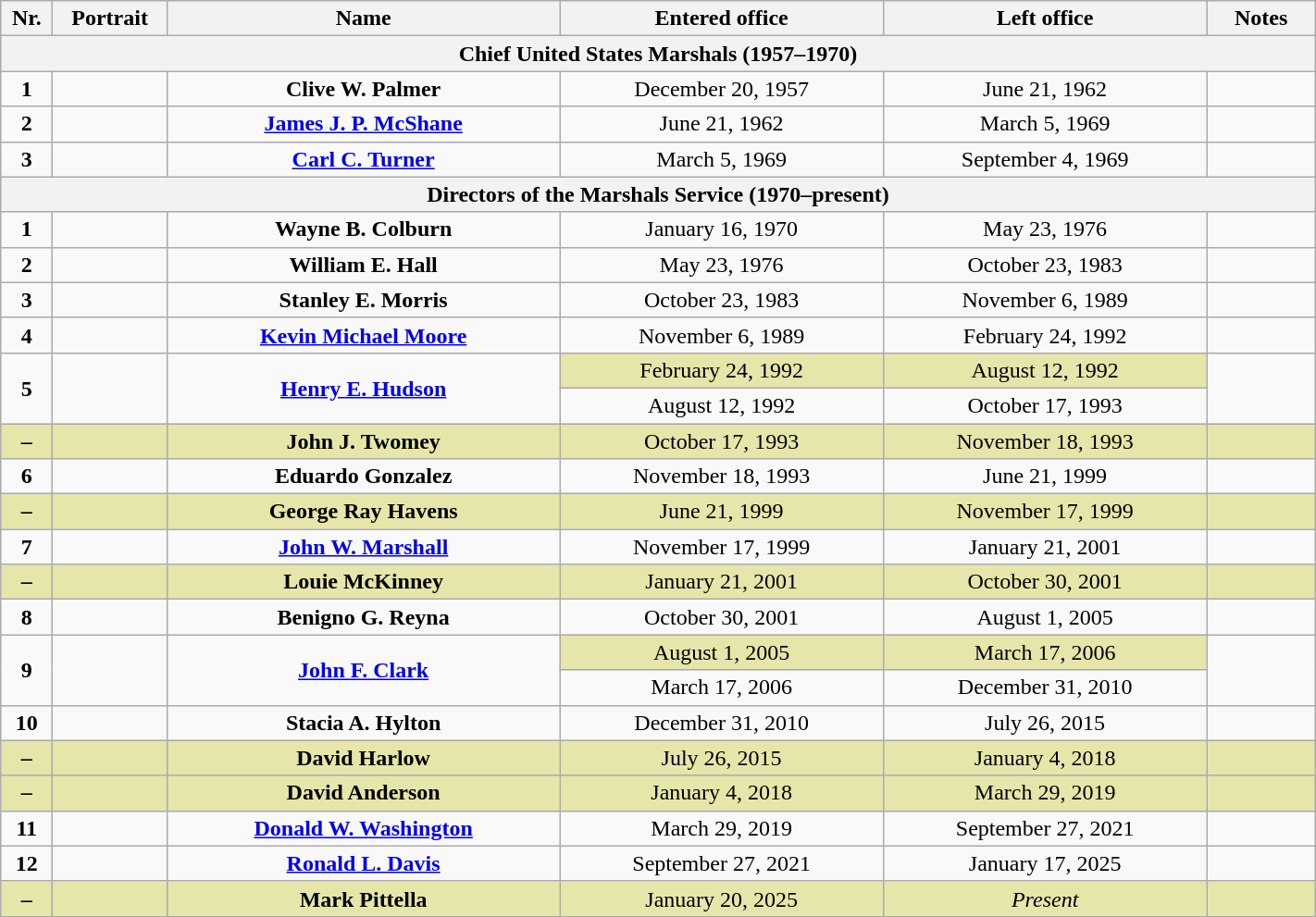<table class="wikitable" style="text-align:center; width: 75%;">
<tr>
<th rowspan=1 style="width: 30px;">Nr.</th>
<th rowspan=1 style="width: 75px;">Portrait</th>
<th rowspan=1>Name</th>
<th rowspan=1>Entered office</th>
<th rowspan=1>Left office</th>
<th rowspan=1>Notes</th>
</tr>
<tr>
<th colspan="6">Chief United States Marshals (1957–1970)</th>
</tr>
<tr>
<td><strong>1</strong></td>
<td></td>
<td><strong>Clive W. Palmer</strong></td>
<td>December 20, 1957</td>
<td>June 21, 1962</td>
<td></td>
</tr>
<tr>
<td><strong>2</strong></td>
<td></td>
<td><strong><a href='#'>James J. P. McShane</a></strong></td>
<td>June 21, 1962</td>
<td>March 5, 1969</td>
<td></td>
</tr>
<tr>
<td><strong>3</strong></td>
<td></td>
<td><strong><a href='#'>Carl C. Turner</a></strong></td>
<td>March 5, 1969</td>
<td>September 4, 1969</td>
<td></td>
</tr>
<tr>
<th colspan="6">Directors of the Marshals Service (1970–present)</th>
</tr>
<tr>
<td><strong>1</strong></td>
<td></td>
<td><strong>Wayne B. Colburn</strong></td>
<td>January 16, 1970</td>
<td>May 23, 1976</td>
<td></td>
</tr>
<tr>
<td><strong>2</strong></td>
<td></td>
<td><strong>William E. Hall</strong></td>
<td>May 23, 1976</td>
<td>October 23, 1983</td>
<td></td>
</tr>
<tr>
<td><strong>3</strong></td>
<td></td>
<td><strong>Stanley E. Morris</strong></td>
<td>October 23, 1983</td>
<td>November 6, 1989</td>
<td></td>
</tr>
<tr>
<td><strong>4</strong></td>
<td></td>
<td><strong><a href='#'>Kevin Michael Moore</a></strong></td>
<td>November 6, 1989</td>
<td>February 24, 1992</td>
<td></td>
</tr>
<tr>
<td rowspan=2><strong>5</strong></td>
<td rowspan=2></td>
<td rowspan=2><strong><a href='#'>Henry E. Hudson</a></strong></td>
<td style="background-color: #E6E6AA">February 24, 1992</td>
<td style="background-color: #E6E6AA">August 12, 1992</td>
<td rowspan=2></td>
</tr>
<tr>
<td>August 12, 1992</td>
<td>October 17, 1993</td>
</tr>
<tr bgcolor="#E6E6AA">
<td><strong>–</strong></td>
<td></td>
<td><strong>John J. Twomey</strong></td>
<td>October 17, 1993</td>
<td>November 18, 1993</td>
<td></td>
</tr>
<tr>
<td><strong>6</strong></td>
<td></td>
<td><strong>Eduardo Gonzalez </strong></td>
<td>November 18, 1993</td>
<td>June 21, 1999</td>
<td></td>
</tr>
<tr bgcolor="#E6E6AA">
<td><strong>–</strong></td>
<td></td>
<td><strong>George Ray Havens</strong></td>
<td>June 21, 1999</td>
<td>November 17, 1999</td>
<td></td>
</tr>
<tr>
<td><strong>7</strong></td>
<td></td>
<td><strong><a href='#'>John W. Marshall</a></strong></td>
<td>November 17, 1999</td>
<td>January 21, 2001</td>
<td></td>
</tr>
<tr bgcolor="#E6E6AA">
<td><strong>–</strong></td>
<td></td>
<td><strong>Louie McKinney</strong></td>
<td>January 21, 2001</td>
<td>October 30, 2001</td>
<td></td>
</tr>
<tr>
<td><strong>8</strong></td>
<td></td>
<td><strong>Benigno G. Reyna</strong></td>
<td>October 30, 2001</td>
<td>August 1, 2005</td>
<td></td>
</tr>
<tr>
<td rowspan=2><strong>9</strong></td>
<td rowspan=2></td>
<td rowspan=2><strong><a href='#'>John F. Clark</a></strong></td>
<td style="background-color: #E6E6AA">August 1, 2005</td>
<td style="background-color: #E6E6AA">March 17, 2006</td>
<td rowspan=2></td>
</tr>
<tr>
<td>March 17, 2006</td>
<td>December 31, 2010</td>
</tr>
<tr>
<td><strong>10</strong></td>
<td></td>
<td><strong>Stacia A. Hylton</strong></td>
<td>December 31, 2010</td>
<td>July 26, 2015</td>
<td></td>
</tr>
<tr bgcolor="#E6E6AA">
<td><strong>–</strong></td>
<td></td>
<td><strong>David Harlow</strong></td>
<td>July 26, 2015</td>
<td>January 4, 2018</td>
<td></td>
</tr>
<tr bgcolor="#E6E6AA">
<td><strong>–</strong></td>
<td></td>
<td><strong>David Anderson</strong></td>
<td>January 4, 2018</td>
<td>March 29, 2019</td>
<td></td>
</tr>
<tr>
<td><strong>11</strong></td>
<td></td>
<td><strong><a href='#'>Donald W. Washington</a></strong></td>
<td>March 29, 2019</td>
<td>September 27, 2021</td>
<td></td>
</tr>
<tr>
<td><strong>12</strong></td>
<td></td>
<td><strong><a href='#'>Ronald L. Davis</a></strong></td>
<td>September 27, 2021</td>
<td>January 17, 2025</td>
<td></td>
</tr>
<tr bgcolor="#E6E6AA">
<td><strong>–</strong></td>
<td></td>
<td><strong>Mark Pittella</strong></td>
<td>January 20, 2025</td>
<td><em>Present</em></td>
<td></td>
</tr>
<tr>
</tr>
</table>
